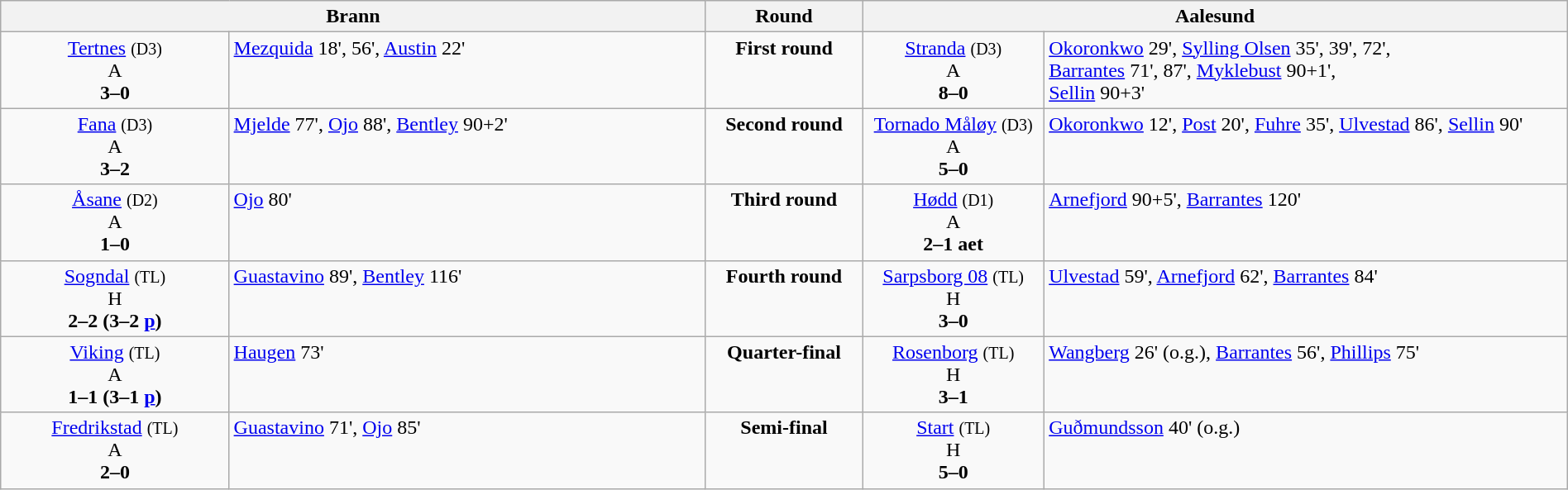<table class=wikitable width=100% style="text-align:center">
<tr valign=top>
<th colspan=2 width=45%>Brann</th>
<th width=10%>Round</th>
<th colspan=2 width=45%>Aalesund</th>
</tr>
<tr valign=top>
<td><a href='#'>Tertnes</a> <small>(D3)</small><br>A<br><strong>3–0</strong></td>
<td align=left><a href='#'>Mezquida</a> 18', 56', <a href='#'>Austin</a> 22'</td>
<td><strong>First round</strong></td>
<td><a href='#'>Stranda</a> <small>(D3)</small><br>A<br><strong>8–0</strong></td>
<td align=left><a href='#'>Okoronkwo</a> 29', <a href='#'>Sylling Olsen</a> 35', 39', 72', <br><a href='#'>Barrantes</a> 71', 87', <a href='#'>Myklebust</a> 90+1', <br><a href='#'>Sellin</a> 90+3'</td>
</tr>
<tr valign=top>
<td><a href='#'>Fana</a> <small>(D3)</small><br>A<br><strong>3–2</strong></td>
<td align=left><a href='#'>Mjelde</a> 77', <a href='#'>Ojo</a> 88', <a href='#'>Bentley</a> 90+2'</td>
<td><strong>Second round</strong></td>
<td><a href='#'>Tornado Måløy</a> <small>(D3)</small><br>A<br><strong>5–0</strong></td>
<td align=left><a href='#'>Okoronkwo</a> 12', <a href='#'>Post</a> 20', <a href='#'>Fuhre</a> 35', <a href='#'>Ulvestad</a> 86', <a href='#'>Sellin</a> 90'</td>
</tr>
<tr valign=top>
<td><a href='#'>Åsane</a> <small>(D2)</small><br>A<br><strong>1–0</strong></td>
<td align=left><a href='#'>Ojo</a> 80'</td>
<td><strong>Third round</strong></td>
<td><a href='#'>Hødd</a> <small>(D1)</small><br>A<br><strong>2–1 aet</strong></td>
<td align=left><a href='#'>Arnefjord</a> 90+5', <a href='#'>Barrantes</a> 120'</td>
</tr>
<tr valign=top>
<td><a href='#'>Sogndal</a> <small>(TL)</small><br>H<br><strong>2–2 (3–2 <a href='#'>p</a>)</strong></td>
<td align=left><a href='#'>Guastavino</a> 89', <a href='#'>Bentley</a> 116'</td>
<td><strong>Fourth round</strong></td>
<td><a href='#'>Sarpsborg 08</a> <small>(TL)</small><br>H<br><strong>3–0</strong></td>
<td align=left><a href='#'>Ulvestad</a> 59', <a href='#'>Arnefjord</a> 62', <a href='#'>Barrantes</a> 84'</td>
</tr>
<tr valign=top>
<td><a href='#'>Viking</a> <small>(TL)</small><br>A<br><strong>1–1 (3–1 <a href='#'>p</a>)</strong></td>
<td align=left><a href='#'>Haugen</a> 73'</td>
<td><strong>Quarter-final</strong></td>
<td><a href='#'>Rosenborg</a> <small>(TL)</small><br>H<br><strong>3–1</strong></td>
<td align=left><a href='#'>Wangberg</a> 26' (o.g.), <a href='#'>Barrantes</a> 56', <a href='#'>Phillips</a> 75'</td>
</tr>
<tr valign=top>
<td><a href='#'>Fredrikstad</a> <small>(TL)</small><br>A<br><strong>2–0</strong></td>
<td align=left><a href='#'>Guastavino</a> 71', <a href='#'>Ojo</a> 85'</td>
<td><strong>Semi-final</strong></td>
<td><a href='#'>Start</a> <small>(TL)</small><br>H<br><strong>5–0</strong></td>
<td align=left><a href='#'>Guðmundsson</a> 40' (o.g.)</td>
</tr>
</table>
